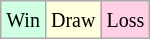<table class="wikitable">
<tr>
<td style="background:#d0ffe3;"><small>Win</small></td>
<td style="background:#ffd;"><small>Draw</small></td>
<td style="background:#ffd0e3;"><small>Loss</small></td>
</tr>
</table>
